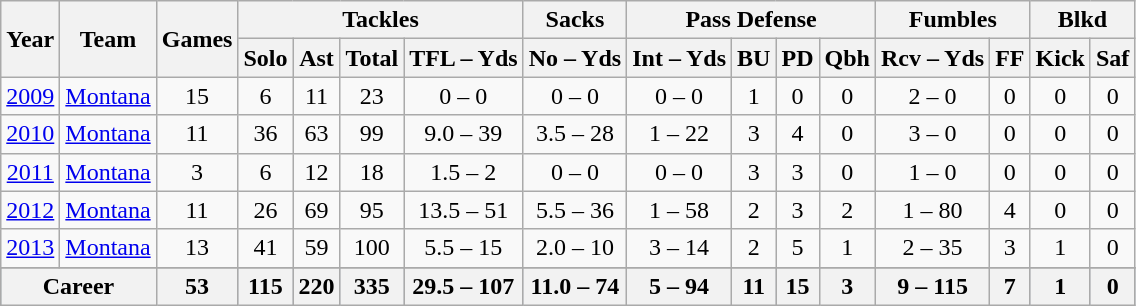<table class="wikitable" style="text-align:center">
<tr>
<th rowspan=2>Year</th>
<th rowspan=2>Team</th>
<th rowspan=2>Games</th>
<th colspan=4>Tackles</th>
<th>Sacks</th>
<th colspan=4>Pass Defense</th>
<th colspan=2>Fumbles</th>
<th colspan=2>Blkd</th>
</tr>
<tr>
<th>Solo</th>
<th>Ast</th>
<th>Total</th>
<th>TFL – Yds</th>
<th>No – Yds</th>
<th>Int – Yds</th>
<th>BU</th>
<th>PD</th>
<th>Qbh</th>
<th>Rcv – Yds</th>
<th>FF</th>
<th>Kick</th>
<th>Saf</th>
</tr>
<tr>
<td><a href='#'>2009</a></td>
<td><a href='#'>Montana</a></td>
<td>15</td>
<td>6</td>
<td>11</td>
<td>23</td>
<td>0 – 0</td>
<td>0 – 0</td>
<td>0 – 0</td>
<td>1</td>
<td>0</td>
<td>0</td>
<td>2 – 0</td>
<td>0</td>
<td>0</td>
<td>0</td>
</tr>
<tr>
<td><a href='#'>2010</a></td>
<td><a href='#'>Montana</a></td>
<td>11</td>
<td>36</td>
<td>63</td>
<td>99</td>
<td>9.0 – 39</td>
<td>3.5 – 28</td>
<td>1 – 22</td>
<td>3</td>
<td>4</td>
<td>0</td>
<td>3 – 0</td>
<td>0</td>
<td>0</td>
<td>0</td>
</tr>
<tr>
<td><a href='#'>2011</a></td>
<td><a href='#'>Montana</a></td>
<td>3</td>
<td>6</td>
<td>12</td>
<td>18</td>
<td>1.5 – 2</td>
<td>0 – 0</td>
<td>0 – 0</td>
<td>3</td>
<td>3</td>
<td>0</td>
<td>1 – 0</td>
<td>0</td>
<td>0</td>
<td>0</td>
</tr>
<tr>
<td><a href='#'>2012</a></td>
<td><a href='#'>Montana</a></td>
<td>11</td>
<td>26</td>
<td>69</td>
<td>95</td>
<td>13.5 – 51</td>
<td>5.5 – 36</td>
<td>1 – 58</td>
<td>2</td>
<td>3</td>
<td>2</td>
<td>1 – 80</td>
<td>4</td>
<td>0</td>
<td>0</td>
</tr>
<tr>
<td><a href='#'>2013</a></td>
<td><a href='#'>Montana</a></td>
<td>13</td>
<td>41</td>
<td>59</td>
<td>100</td>
<td>5.5 – 15</td>
<td>2.0 – 10</td>
<td>3 – 14</td>
<td>2</td>
<td>5</td>
<td>1</td>
<td>2 – 35</td>
<td>3</td>
<td>1</td>
<td>0</td>
</tr>
<tr>
</tr>
<tr style="background:#91A3B0; font-weight:bold; color:black;">
<th colspan=2>Career</th>
<th>53</th>
<th>115</th>
<th>220</th>
<th>335</th>
<th>29.5 – 107</th>
<th>11.0 – 74</th>
<th>5 – 94</th>
<th>11</th>
<th>15</th>
<th>3</th>
<th>9 – 115</th>
<th>7</th>
<th>1</th>
<th>0</th>
</tr>
</table>
